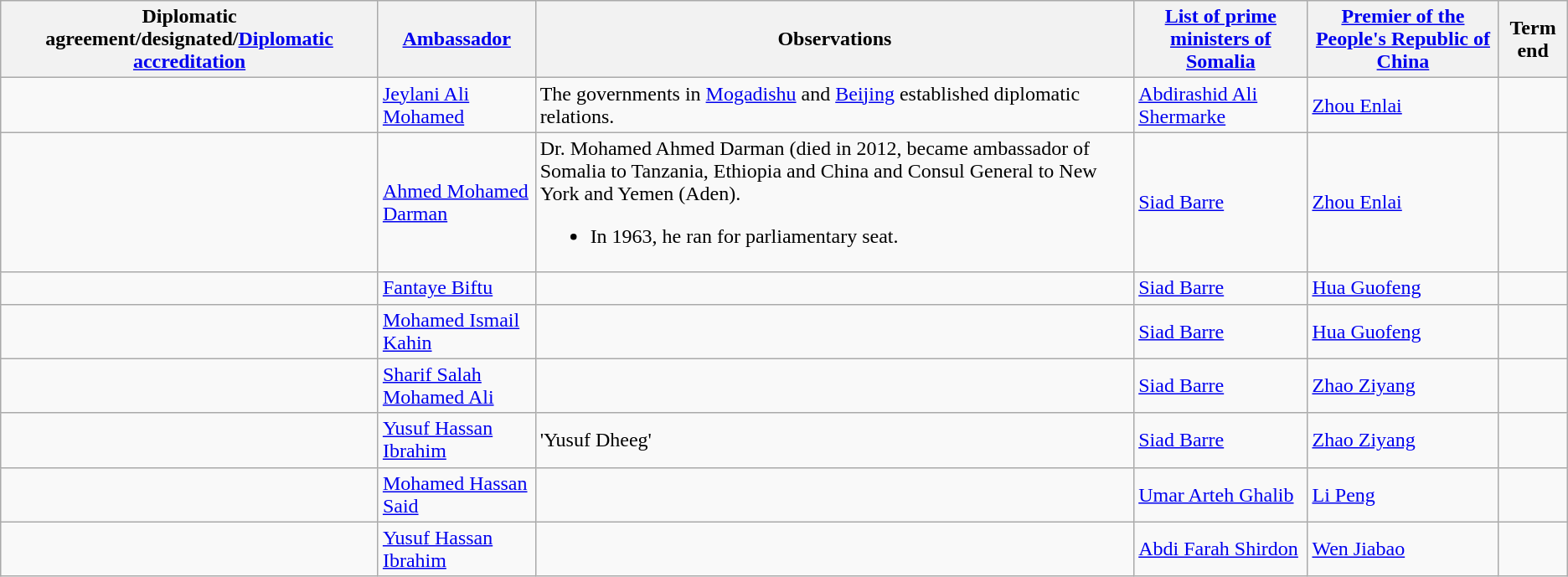<table class="wikitable sortable">
<tr>
<th>Diplomatic agreement/designated/<a href='#'>Diplomatic accreditation</a></th>
<th><a href='#'>Ambassador</a></th>
<th>Observations</th>
<th><a href='#'>List of prime ministers of Somalia</a></th>
<th><a href='#'>Premier of the People's Republic of China</a></th>
<th>Term end</th>
</tr>
<tr>
<td></td>
<td><a href='#'>Jeylani Ali Mohamed</a></td>
<td>The governments in <a href='#'>Mogadishu</a> and <a href='#'>Beijing</a> established diplomatic relations.</td>
<td><a href='#'>Abdirashid Ali Shermarke</a></td>
<td><a href='#'>Zhou Enlai</a></td>
<td></td>
</tr>
<tr>
<td></td>
<td><a href='#'>Ahmed Mohamed Darman</a></td>
<td>Dr. Mohamed Ahmed Darman (died in 2012, became ambassador of Somalia to Tanzania, Ethiopia and China and Consul General to New York and Yemen (Aden).<br><ul><li>In 1963, he ran for parliamentary seat.</li></ul></td>
<td><a href='#'>Siad Barre</a></td>
<td><a href='#'>Zhou Enlai</a></td>
<td></td>
</tr>
<tr>
<td></td>
<td><a href='#'>Fantaye Biftu</a></td>
<td></td>
<td><a href='#'>Siad Barre</a></td>
<td><a href='#'>Hua Guofeng</a></td>
<td></td>
</tr>
<tr>
<td></td>
<td><a href='#'>Mohamed Ismail Kahin</a></td>
<td></td>
<td><a href='#'>Siad Barre</a></td>
<td><a href='#'>Hua Guofeng</a></td>
<td></td>
</tr>
<tr>
<td></td>
<td><a href='#'>Sharif Salah Mohamed Ali</a></td>
<td></td>
<td><a href='#'>Siad Barre</a></td>
<td><a href='#'>Zhao Ziyang</a></td>
<td></td>
</tr>
<tr>
<td></td>
<td><a href='#'>Yusuf Hassan Ibrahim</a></td>
<td>'Yusuf Dheeg' </td>
<td><a href='#'>Siad Barre</a></td>
<td><a href='#'>Zhao Ziyang</a></td>
<td></td>
</tr>
<tr>
<td></td>
<td><a href='#'>Mohamed Hassan Said</a></td>
<td></td>
<td><a href='#'>Umar Arteh Ghalib</a></td>
<td><a href='#'>Li Peng</a></td>
<td></td>
</tr>
<tr>
<td></td>
<td><a href='#'>Yusuf Hassan Ibrahim</a></td>
<td></td>
<td><a href='#'>Abdi Farah Shirdon</a></td>
<td><a href='#'>Wen Jiabao</a></td>
<td></td>
</tr>
</table>
